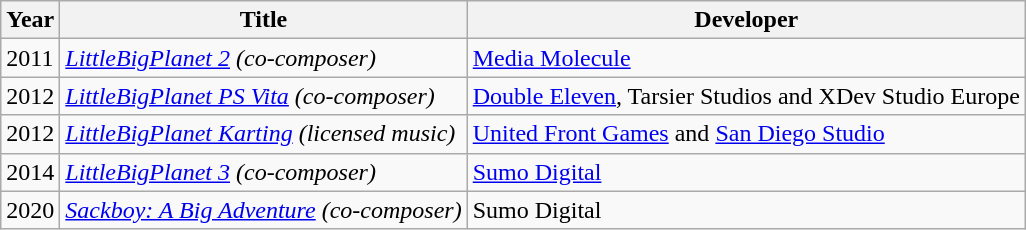<table class="wikitable">
<tr>
<th>Year</th>
<th>Title</th>
<th>Developer</th>
</tr>
<tr>
<td>2011</td>
<td><em><a href='#'>LittleBigPlanet 2</a> (co-composer)</em></td>
<td><a href='#'>Media Molecule</a></td>
</tr>
<tr>
<td>2012</td>
<td><em><a href='#'>LittleBigPlanet PS Vita</a> (co-composer)</em></td>
<td><a href='#'>Double Eleven</a>, Tarsier Studios and XDev Studio Europe</td>
</tr>
<tr>
<td>2012</td>
<td><em><a href='#'>LittleBigPlanet Karting</a> (licensed music)</em></td>
<td><a href='#'>United Front Games</a> and <a href='#'>San Diego Studio</a></td>
</tr>
<tr>
<td>2014</td>
<td><em><a href='#'>LittleBigPlanet 3</a> (co-composer)</em></td>
<td><a href='#'>Sumo Digital</a></td>
</tr>
<tr>
<td>2020</td>
<td><em><a href='#'>Sackboy: A Big Adventure</a> (co-composer)</em></td>
<td>Sumo Digital</td>
</tr>
</table>
